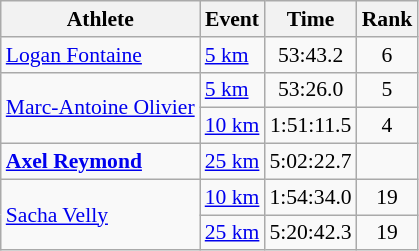<table class=wikitable style="font-size:90%;">
<tr>
<th>Athlete</th>
<th>Event</th>
<th>Time</th>
<th>Rank</th>
</tr>
<tr style="text-align:center">
<td style="text-align:left"><a href='#'>Logan Fontaine</a></td>
<td style="text-align:left"><a href='#'>5 km</a></td>
<td>53:43.2</td>
<td>6</td>
</tr>
<tr style="text-align:center">
<td style="text-align:left" rowspan=2><a href='#'>Marc-Antoine Olivier</a></td>
<td style="text-align:left"><a href='#'>5 km</a></td>
<td>53:26.0</td>
<td>5</td>
</tr>
<tr style="text-align:center">
<td style="text-align:left"><a href='#'>10 km</a></td>
<td>1:51:11.5</td>
<td>4</td>
</tr>
<tr style="text-align:center">
<td style="text-align:left"><strong><a href='#'>Axel Reymond</a></strong></td>
<td style="text-align:left"><a href='#'>25 km</a></td>
<td>5:02:22.7</td>
<td></td>
</tr>
<tr style="text-align:center">
<td style="text-align:left" rowspan=2><a href='#'>Sacha Velly</a></td>
<td style="text-align:left"><a href='#'>10 km</a></td>
<td>1:54:34.0</td>
<td>19</td>
</tr>
<tr style="text-align:center">
<td style="text-align:left"><a href='#'>25 km</a></td>
<td>5:20:42.3</td>
<td>19</td>
</tr>
</table>
